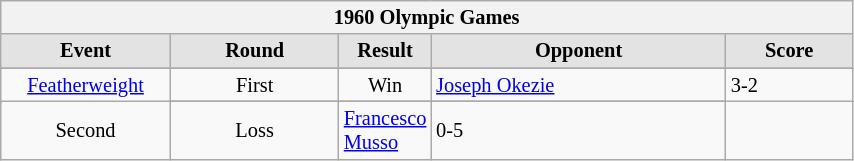<table style='font-size: 85%; text-align: left;' class='wikitable' width='45%'>
<tr>
<th colspan=5>1960 Olympic Games</th>
</tr>
<tr>
<th style='border-style: none none solid solid; background: #e3e3e3; width: 20%'><strong>Event</strong></th>
<th style='border-style: none none solid solid; background: #e3e3e3; width: 20%'><strong>Round</strong></th>
<th style='border-style: none none solid solid; background: #e3e3e3; width: 10%'><strong>Result</strong></th>
<th style='border-style: none none solid solid; background: #e3e3e3; width: 35%'><strong>Opponent</strong></th>
<th style='border-style: none none solid solid; background: #e3e3e3; width: 15%'><strong>Score</strong></th>
</tr>
<tr>
</tr>
<tr align=center>
<td rowspan="2" style="text-align:center;"><a href='#'>Featherweight</a></td>
<td align='center'>First</td>
<td>Win</td>
<td align='left'> <a href='#'>Joseph Okezie</a></td>
<td align='left'>3-2</td>
</tr>
<tr>
</tr>
<tr align=center>
<td align='center'>Second</td>
<td>Loss</td>
<td align='left'> <a href='#'>Francesco Musso</a></td>
<td align='left'>0-5</td>
</tr>
</table>
